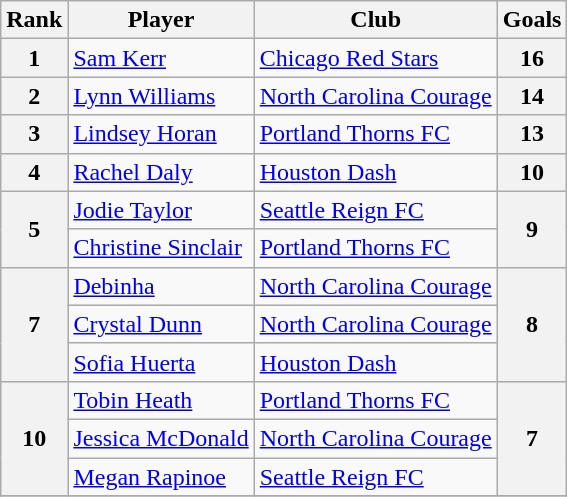<table class="wikitable" style="text-align: left;">
<tr>
<th>Rank</th>
<th>Player</th>
<th>Club</th>
<th>Goals</th>
</tr>
<tr>
<th>1</th>
<td> <a href='#'>Sam Kerr</a></td>
<td><a href='#'>Chicago Red Stars</a></td>
<th>16</th>
</tr>
<tr>
<th>2</th>
<td> <a href='#'>Lynn Williams</a></td>
<td><a href='#'>North Carolina Courage</a></td>
<th>14</th>
</tr>
<tr>
<th>3</th>
<td> <a href='#'>Lindsey Horan</a></td>
<td><a href='#'>Portland Thorns FC</a></td>
<th>13</th>
</tr>
<tr>
<th>4</th>
<td> <a href='#'>Rachel Daly</a></td>
<td><a href='#'>Houston Dash</a></td>
<th>10</th>
</tr>
<tr>
<th rowspan=2>5</th>
<td> <a href='#'>Jodie Taylor</a></td>
<td><a href='#'>Seattle Reign FC</a></td>
<th rowspan=2>9</th>
</tr>
<tr>
<td> <a href='#'>Christine Sinclair</a></td>
<td><a href='#'>Portland Thorns FC</a></td>
</tr>
<tr>
<th rowspan=3>7</th>
<td> <a href='#'>Debinha</a></td>
<td><a href='#'>North Carolina Courage</a></td>
<th rowspan=3>8</th>
</tr>
<tr>
<td> <a href='#'>Crystal Dunn</a></td>
<td><a href='#'>North Carolina Courage</a></td>
</tr>
<tr>
<td> <a href='#'>Sofia Huerta</a></td>
<td><a href='#'>Houston Dash</a></td>
</tr>
<tr>
<th rowspan=3>10</th>
<td> <a href='#'>Tobin Heath</a></td>
<td><a href='#'>Portland Thorns FC</a></td>
<th rowspan=3>7</th>
</tr>
<tr>
<td> <a href='#'>Jessica McDonald</a></td>
<td><a href='#'>North Carolina Courage</a></td>
</tr>
<tr>
<td> <a href='#'>Megan Rapinoe</a></td>
<td><a href='#'>Seattle Reign FC</a></td>
</tr>
<tr>
</tr>
</table>
